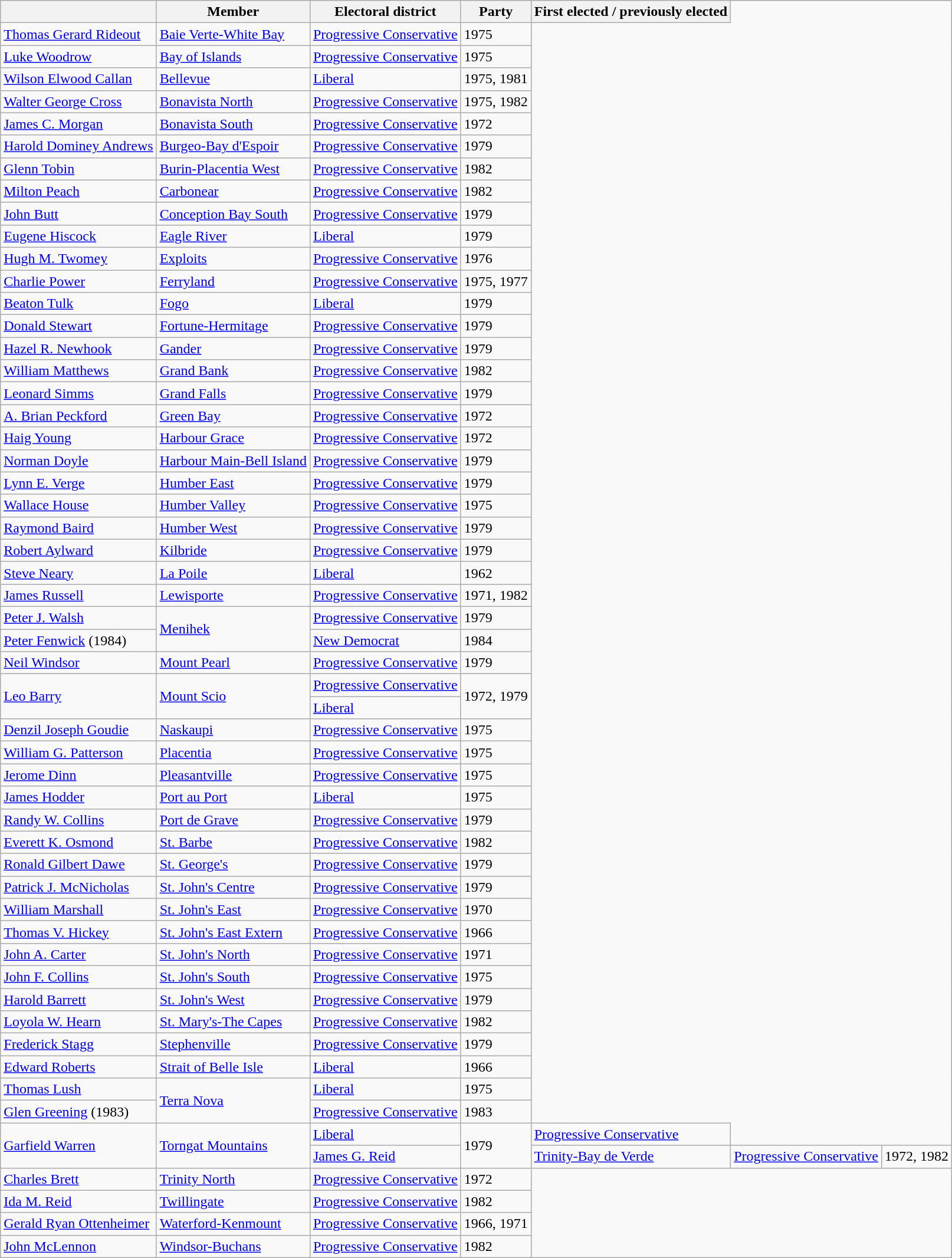<table class="wikitable sortable">
<tr>
<th></th>
<th>Member</th>
<th>Electoral district</th>
<th>Party</th>
<th>First elected / previously elected</th>
</tr>
<tr>
<td><a href='#'>Thomas Gerard Rideout</a></td>
<td><a href='#'>Baie Verte-White Bay</a></td>
<td><a href='#'>Progressive Conservative</a></td>
<td>1975</td>
</tr>
<tr>
<td><a href='#'>Luke Woodrow</a></td>
<td><a href='#'>Bay of Islands</a></td>
<td><a href='#'>Progressive Conservative</a></td>
<td>1975</td>
</tr>
<tr>
<td><a href='#'>Wilson Elwood Callan</a></td>
<td><a href='#'>Bellevue</a></td>
<td><a href='#'>Liberal</a></td>
<td>1975, 1981</td>
</tr>
<tr>
<td><a href='#'>Walter George Cross</a></td>
<td><a href='#'>Bonavista North</a></td>
<td><a href='#'>Progressive Conservative</a></td>
<td>1975, 1982</td>
</tr>
<tr>
<td><a href='#'>James C. Morgan</a></td>
<td><a href='#'>Bonavista South</a></td>
<td><a href='#'>Progressive Conservative</a></td>
<td>1972</td>
</tr>
<tr>
<td><a href='#'>Harold Dominey Andrews</a></td>
<td><a href='#'>Burgeo-Bay d'Espoir</a></td>
<td><a href='#'>Progressive Conservative</a></td>
<td>1979</td>
</tr>
<tr>
<td><a href='#'>Glenn Tobin</a></td>
<td><a href='#'>Burin-Placentia West</a></td>
<td><a href='#'>Progressive Conservative</a></td>
<td>1982</td>
</tr>
<tr>
<td><a href='#'>Milton Peach</a></td>
<td><a href='#'>Carbonear</a></td>
<td><a href='#'>Progressive Conservative</a></td>
<td>1982</td>
</tr>
<tr>
<td><a href='#'>John Butt</a></td>
<td><a href='#'>Conception Bay South</a></td>
<td><a href='#'>Progressive Conservative</a></td>
<td>1979</td>
</tr>
<tr>
<td><a href='#'>Eugene Hiscock</a></td>
<td><a href='#'>Eagle River</a></td>
<td><a href='#'>Liberal</a></td>
<td>1979</td>
</tr>
<tr>
<td><a href='#'>Hugh M. Twomey</a></td>
<td><a href='#'>Exploits</a></td>
<td><a href='#'>Progressive Conservative</a></td>
<td>1976</td>
</tr>
<tr>
<td><a href='#'>Charlie Power</a></td>
<td><a href='#'>Ferryland</a></td>
<td><a href='#'>Progressive Conservative</a></td>
<td>1975, 1977</td>
</tr>
<tr>
<td><a href='#'>Beaton Tulk</a></td>
<td><a href='#'>Fogo</a></td>
<td><a href='#'>Liberal</a></td>
<td>1979</td>
</tr>
<tr>
<td><a href='#'>Donald Stewart</a></td>
<td><a href='#'>Fortune-Hermitage</a></td>
<td><a href='#'>Progressive Conservative</a></td>
<td>1979</td>
</tr>
<tr>
<td><a href='#'>Hazel R. Newhook</a></td>
<td><a href='#'>Gander</a></td>
<td><a href='#'>Progressive Conservative</a></td>
<td>1979</td>
</tr>
<tr>
<td><a href='#'>William Matthews</a></td>
<td><a href='#'>Grand Bank</a></td>
<td><a href='#'>Progressive Conservative</a></td>
<td>1982</td>
</tr>
<tr>
<td><a href='#'>Leonard Simms</a></td>
<td><a href='#'>Grand Falls</a></td>
<td><a href='#'>Progressive Conservative</a></td>
<td>1979</td>
</tr>
<tr>
<td><a href='#'>A. Brian Peckford</a></td>
<td><a href='#'>Green Bay</a></td>
<td><a href='#'>Progressive Conservative</a></td>
<td>1972</td>
</tr>
<tr>
<td><a href='#'>Haig Young</a></td>
<td><a href='#'>Harbour Grace</a></td>
<td><a href='#'>Progressive Conservative</a></td>
<td>1972</td>
</tr>
<tr>
<td><a href='#'>Norman Doyle</a></td>
<td><a href='#'>Harbour Main-Bell Island</a></td>
<td><a href='#'>Progressive Conservative</a></td>
<td>1979</td>
</tr>
<tr>
<td><a href='#'>Lynn E. Verge</a></td>
<td><a href='#'>Humber East</a></td>
<td><a href='#'>Progressive Conservative</a></td>
<td>1979</td>
</tr>
<tr>
<td><a href='#'>Wallace House</a></td>
<td><a href='#'>Humber Valley</a></td>
<td><a href='#'>Progressive Conservative</a></td>
<td>1975</td>
</tr>
<tr>
<td><a href='#'>Raymond Baird</a></td>
<td><a href='#'>Humber West</a></td>
<td><a href='#'>Progressive Conservative</a></td>
<td>1979</td>
</tr>
<tr>
<td><a href='#'>Robert Aylward</a></td>
<td><a href='#'>Kilbride</a></td>
<td><a href='#'>Progressive Conservative</a></td>
<td>1979</td>
</tr>
<tr>
<td><a href='#'>Steve Neary</a></td>
<td><a href='#'>La Poile</a></td>
<td><a href='#'>Liberal</a></td>
<td>1962</td>
</tr>
<tr>
<td><a href='#'>James Russell</a></td>
<td><a href='#'>Lewisporte</a></td>
<td><a href='#'>Progressive Conservative</a></td>
<td>1971, 1982</td>
</tr>
<tr>
<td><a href='#'>Peter J. Walsh</a></td>
<td rowspan=2><a href='#'>Menihek</a></td>
<td><a href='#'>Progressive Conservative</a></td>
<td>1979</td>
</tr>
<tr>
<td><a href='#'>Peter Fenwick</a> (1984)</td>
<td><a href='#'>New Democrat</a></td>
<td>1984</td>
</tr>
<tr>
<td><a href='#'>Neil Windsor</a></td>
<td><a href='#'>Mount Pearl</a></td>
<td><a href='#'>Progressive Conservative</a></td>
<td>1979</td>
</tr>
<tr>
<td rowspan=2><a href='#'>Leo Barry</a></td>
<td rowspan=2><a href='#'>Mount Scio</a></td>
<td><a href='#'>Progressive Conservative</a></td>
<td rowspan=2>1972, 1979</td>
</tr>
<tr>
<td><a href='#'>Liberal</a></td>
</tr>
<tr>
<td><a href='#'>Denzil Joseph Goudie</a></td>
<td><a href='#'>Naskaupi</a></td>
<td><a href='#'>Progressive Conservative</a></td>
<td>1975</td>
</tr>
<tr>
<td><a href='#'>William G. Patterson</a></td>
<td><a href='#'>Placentia</a></td>
<td><a href='#'>Progressive Conservative</a></td>
<td>1975</td>
</tr>
<tr>
<td><a href='#'>Jerome Dinn</a></td>
<td><a href='#'>Pleasantville</a></td>
<td><a href='#'>Progressive Conservative</a></td>
<td>1975</td>
</tr>
<tr>
<td><a href='#'>James Hodder</a></td>
<td><a href='#'>Port au Port</a></td>
<td><a href='#'>Liberal</a></td>
<td>1975</td>
</tr>
<tr>
<td><a href='#'>Randy W. Collins</a></td>
<td><a href='#'>Port de Grave</a></td>
<td><a href='#'>Progressive Conservative</a></td>
<td>1979</td>
</tr>
<tr>
<td><a href='#'>Everett K. Osmond</a></td>
<td><a href='#'>St. Barbe</a></td>
<td><a href='#'>Progressive Conservative</a></td>
<td>1982</td>
</tr>
<tr>
<td><a href='#'>Ronald Gilbert Dawe</a></td>
<td><a href='#'>St. George's</a></td>
<td><a href='#'>Progressive Conservative</a></td>
<td>1979</td>
</tr>
<tr>
<td><a href='#'>Patrick J. McNicholas</a></td>
<td><a href='#'>St. John's Centre</a></td>
<td><a href='#'>Progressive Conservative</a></td>
<td>1979</td>
</tr>
<tr>
<td><a href='#'>William Marshall</a></td>
<td><a href='#'>St. John's East</a></td>
<td><a href='#'>Progressive Conservative</a></td>
<td>1970</td>
</tr>
<tr>
<td><a href='#'>Thomas V. Hickey</a></td>
<td><a href='#'>St. John's East Extern</a></td>
<td><a href='#'>Progressive Conservative</a></td>
<td>1966</td>
</tr>
<tr>
<td><a href='#'>John A. Carter</a></td>
<td><a href='#'>St. John's North</a></td>
<td><a href='#'>Progressive Conservative</a></td>
<td>1971</td>
</tr>
<tr>
<td><a href='#'>John F. Collins</a></td>
<td><a href='#'>St. John's South</a></td>
<td><a href='#'>Progressive Conservative</a></td>
<td>1975</td>
</tr>
<tr>
<td><a href='#'>Harold Barrett</a></td>
<td><a href='#'>St. John's West</a></td>
<td><a href='#'>Progressive Conservative</a></td>
<td>1979</td>
</tr>
<tr>
<td><a href='#'>Loyola W. Hearn</a></td>
<td><a href='#'>St. Mary's-The Capes</a></td>
<td><a href='#'>Progressive Conservative</a></td>
<td>1982</td>
</tr>
<tr>
<td><a href='#'>Frederick Stagg</a></td>
<td><a href='#'>Stephenville</a></td>
<td><a href='#'>Progressive Conservative</a></td>
<td>1979</td>
</tr>
<tr>
<td><a href='#'>Edward Roberts</a></td>
<td><a href='#'>Strait of Belle Isle</a></td>
<td><a href='#'>Liberal</a></td>
<td>1966</td>
</tr>
<tr>
<td><a href='#'>Thomas Lush</a></td>
<td rowspan=2><a href='#'>Terra Nova</a></td>
<td><a href='#'>Liberal</a></td>
<td>1975</td>
</tr>
<tr>
<td><a href='#'>Glen Greening</a> (1983)</td>
<td><a href='#'>Progressive Conservative</a></td>
<td>1983</td>
</tr>
<tr>
<td rowspan=2><a href='#'>Garfield Warren</a></td>
<td rowspan=2><a href='#'>Torngat Mountains</a></td>
<td><a href='#'>Liberal</a></td>
<td rowspan=2>1979<br></td>
<td><a href='#'>Progressive Conservative</a></td>
</tr>
<tr>
<td><a href='#'>James G. Reid</a></td>
<td><a href='#'>Trinity-Bay de Verde</a></td>
<td><a href='#'>Progressive Conservative</a></td>
<td>1972, 1982</td>
</tr>
<tr>
<td><a href='#'>Charles Brett</a></td>
<td><a href='#'>Trinity North</a></td>
<td><a href='#'>Progressive Conservative</a></td>
<td>1972</td>
</tr>
<tr>
<td><a href='#'>Ida M. Reid</a></td>
<td><a href='#'>Twillingate</a></td>
<td><a href='#'>Progressive Conservative</a></td>
<td>1982</td>
</tr>
<tr>
<td><a href='#'>Gerald Ryan Ottenheimer</a></td>
<td><a href='#'>Waterford-Kenmount</a></td>
<td><a href='#'>Progressive Conservative</a></td>
<td>1966, 1971</td>
</tr>
<tr>
<td><a href='#'>John McLennon</a></td>
<td><a href='#'>Windsor-Buchans</a></td>
<td><a href='#'>Progressive Conservative</a></td>
<td>1982</td>
</tr>
</table>
